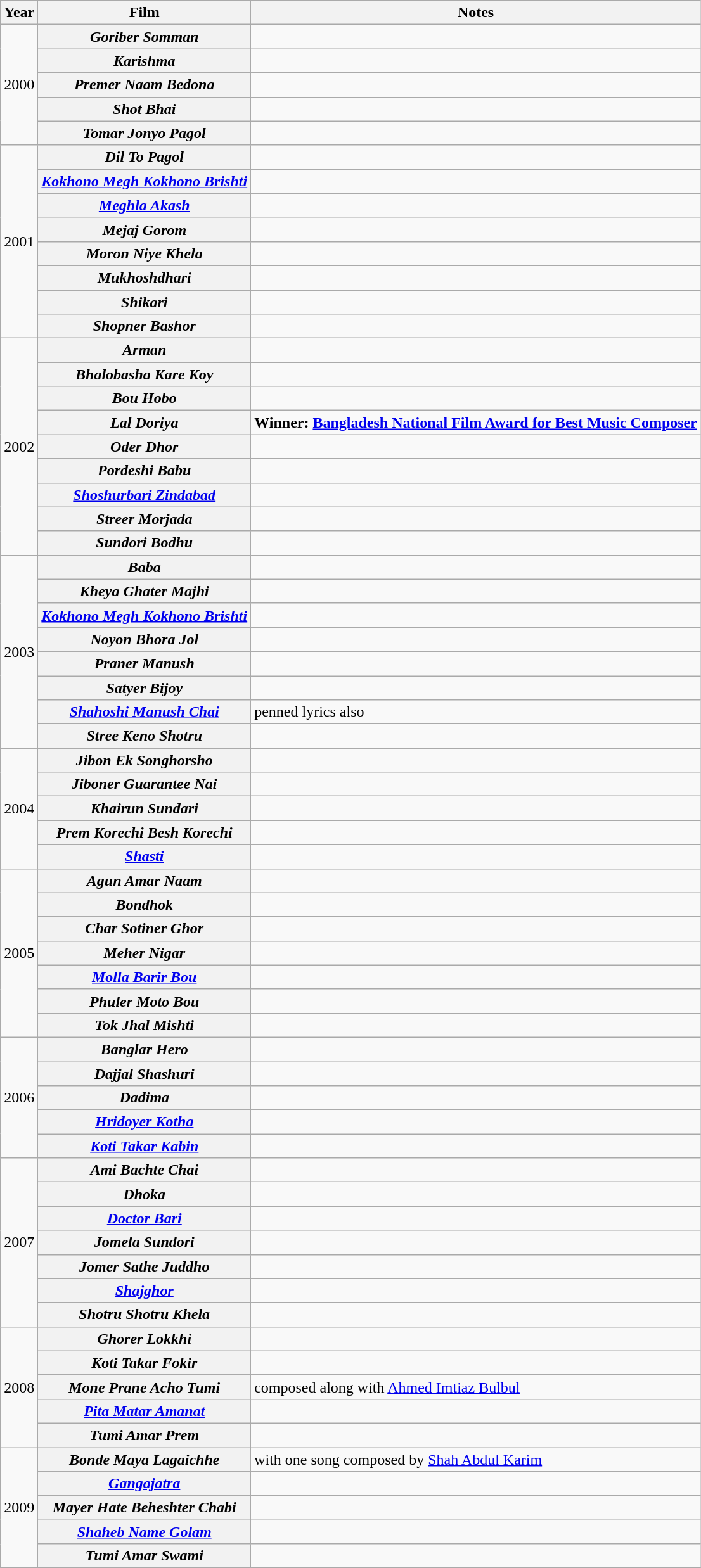<table class="wikitable sortable">
<tr>
<th>Year</th>
<th>Film</th>
<th>Notes</th>
</tr>
<tr>
<td rowspan=5>2000</td>
<th><em>Goriber Somman</em></th>
<td></td>
</tr>
<tr>
<th><em>Karishma</em></th>
<td></td>
</tr>
<tr>
<th><em>Premer Naam Bedona</em></th>
<td></td>
</tr>
<tr>
<th><em>Shot Bhai</em></th>
<td></td>
</tr>
<tr>
<th><em>Tomar Jonyo Pagol</em></th>
<td></td>
</tr>
<tr>
<td rowspan=8>2001</td>
<th><em>Dil To Pagol</em></th>
<td></td>
</tr>
<tr>
<th><em><a href='#'>Kokhono Megh Kokhono Brishti</a></em></th>
<td></td>
</tr>
<tr>
<th><em><a href='#'>Meghla Akash</a></em></th>
<td></td>
</tr>
<tr>
<th><em>Mejaj Gorom</em></th>
<td></td>
</tr>
<tr>
<th><em>Moron Niye Khela</em></th>
<td></td>
</tr>
<tr>
<th><em>Mukhoshdhari</em></th>
<td></td>
</tr>
<tr>
<th><em>Shikari</em></th>
<td></td>
</tr>
<tr>
<th><em>Shopner Bashor</em></th>
<td></td>
</tr>
<tr>
<td rowspan=9>2002</td>
<th><em>Arman</em></th>
<td></td>
</tr>
<tr>
<th><em>Bhalobasha Kare Koy</em></th>
<td></td>
</tr>
<tr>
<th><em>Bou Hobo</em></th>
<td></td>
</tr>
<tr>
<th><em>Lal Doriya</em></th>
<td><strong>Winner: <a href='#'>Bangladesh National Film Award for Best Music Composer</a></strong> </td>
</tr>
<tr>
<th><em>Oder Dhor</em></th>
<td></td>
</tr>
<tr>
<th><em>Pordeshi Babu</em></th>
<td></td>
</tr>
<tr>
<th><em><a href='#'>Shoshurbari Zindabad</a></em></th>
<td></td>
</tr>
<tr>
<th><em>Streer Morjada</em></th>
<td></td>
</tr>
<tr>
<th><em>Sundori Bodhu</em></th>
<td></td>
</tr>
<tr>
<td rowspan=8>2003</td>
<th><em>Baba</em> </th>
<td></td>
</tr>
<tr>
<th rowspan=1><em>Kheya Ghater Majhi</em></th>
<td></td>
</tr>
<tr>
<th><em><a href='#'>Kokhono Megh Kokhono Brishti</a></em></th>
<td></td>
</tr>
<tr>
<th><em>Noyon Bhora Jol</em></th>
<td></td>
</tr>
<tr>
<th><em>Praner Manush</em></th>
<td></td>
</tr>
<tr>
<th><em>Satyer Bijoy</em></th>
<td></td>
</tr>
<tr>
<th><em><a href='#'>Shahoshi Manush Chai</a></em> </th>
<td>penned lyrics also</td>
</tr>
<tr>
<th><em>Stree Keno Shotru</em></th>
<td></td>
</tr>
<tr>
<td rowspan=5>2004</td>
<th><em>Jibon Ek Songhorsho</em></th>
<td></td>
</tr>
<tr>
<th><em>Jiboner Guarantee Nai</em></th>
<td></td>
</tr>
<tr>
<th><em>Khairun Sundari</em></th>
<td></td>
</tr>
<tr>
<th><em>Prem Korechi Besh Korechi</em></th>
<td></td>
</tr>
<tr>
<th><em><a href='#'>Shasti</a></em></th>
<td></td>
</tr>
<tr>
<td rowspan=7>2005</td>
<th><em>Agun Amar Naam</em></th>
<td></td>
</tr>
<tr>
<th><em>Bondhok</em></th>
<td></td>
</tr>
<tr>
<th><em>Char Sotiner Ghor</em></th>
<td></td>
</tr>
<tr>
<th><em>Meher Nigar</em></th>
<td></td>
</tr>
<tr>
<th><em><a href='#'>Molla Barir Bou</a></em></th>
<td></td>
</tr>
<tr>
<th><em>Phuler Moto Bou</em></th>
<td></td>
</tr>
<tr>
<th><em>Tok Jhal Mishti</em></th>
<td></td>
</tr>
<tr>
<td rowspan=5>2006</td>
<th><em>Banglar Hero</em></th>
<td></td>
</tr>
<tr>
<th><em>Dajjal Shashuri</em></th>
<td></td>
</tr>
<tr>
<th><em>Dadima</em></th>
<td></td>
</tr>
<tr>
<th><em><a href='#'>Hridoyer Kotha</a></em></th>
<td></td>
</tr>
<tr>
<th><em><a href='#'>Koti Takar Kabin</a></em> </th>
<td></td>
</tr>
<tr>
<td rowspan=7>2007</td>
<th><em>Ami Bachte Chai</em></th>
<td></td>
</tr>
<tr>
<th><em>Dhoka</em></th>
<td></td>
</tr>
<tr>
<th><em><a href='#'>Doctor Bari</a></em></th>
<td></td>
</tr>
<tr>
<th><em>Jomela Sundori</em></th>
<td></td>
</tr>
<tr>
<th><em>Jomer Sathe Juddho</em></th>
<td></td>
</tr>
<tr>
<th><em><a href='#'>Shajghor</a></em></th>
<td></td>
</tr>
<tr>
<th><em>Shotru Shotru Khela</em></th>
<td></td>
</tr>
<tr>
<td rowspan=5>2008</td>
<th><em>Ghorer Lokkhi</em></th>
<td></td>
</tr>
<tr>
<th><em>Koti Takar Fokir</em></th>
<td></td>
</tr>
<tr>
<th><em>Mone Prane Acho Tumi</em></th>
<td>composed along with <a href='#'>Ahmed Imtiaz Bulbul</a></td>
</tr>
<tr>
<th><em><a href='#'>Pita Matar Amanat</a></em></th>
<td></td>
</tr>
<tr>
<th><em>Tumi Amar Prem</em> </th>
<td></td>
</tr>
<tr>
<td rowspan=5>2009</td>
<th><em>Bonde Maya Lagaichhe</em></th>
<td>with one song composed by <a href='#'>Shah Abdul Karim</a></td>
</tr>
<tr>
<th><em><a href='#'>Gangajatra</a></em></th>
<td></td>
</tr>
<tr>
<th><em>Mayer Hate Beheshter Chabi</em></th>
<td></td>
</tr>
<tr>
<th><em><a href='#'>Shaheb Name Golam</a></em></th>
<td></td>
</tr>
<tr>
<th><em>Tumi Amar Swami</em></th>
<td></td>
</tr>
<tr>
</tr>
</table>
